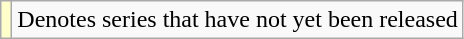<table class="wikitable">
<tr>
<td style="background:#FFFFCC;"></td>
<td>Denotes series that have not yet been released</td>
</tr>
</table>
